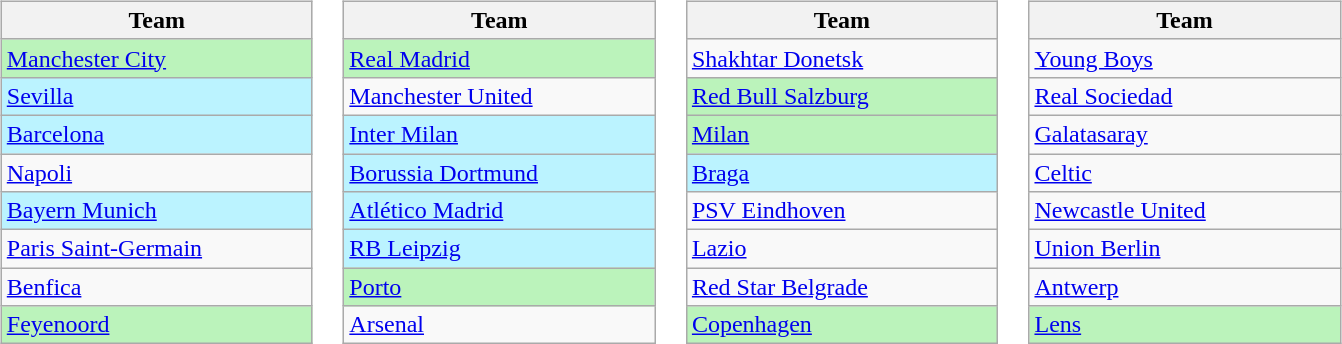<table>
<tr>
<td><br><table class="wikitable">
<tr>
<th width="200">Team</th>
</tr>
<tr bgcolor="#BBF3BB">
<td> <a href='#'>Manchester City</a></td>
</tr>
<tr bgcolor="#BBF3FF">
<td> <a href='#'>Sevilla</a></td>
</tr>
<tr bgcolor="#BBF3FF">
<td> <a href='#'>Barcelona</a></td>
</tr>
<tr>
<td> <a href='#'>Napoli</a></td>
</tr>
<tr bgcolor="#BBF3FF">
<td> <a href='#'>Bayern Munich</a></td>
</tr>
<tr>
<td> <a href='#'>Paris Saint-Germain</a></td>
</tr>
<tr>
<td> <a href='#'>Benfica</a></td>
</tr>
<tr bgcolor="#BBF3BB">
<td> <a href='#'>Feyenoord</a></td>
</tr>
</table>
</td>
<td><br><table class="wikitable">
<tr>
<th width="200">Team</th>
</tr>
<tr bgcolor="#BBF3BB">
<td> <a href='#'>Real Madrid</a></td>
</tr>
<tr>
<td> <a href='#'>Manchester United</a></td>
</tr>
<tr bgcolor="#BBF3FF">
<td> <a href='#'>Inter Milan</a></td>
</tr>
<tr bgcolor="#BBF3FF">
<td> <a href='#'>Borussia Dortmund</a></td>
</tr>
<tr bgcolor="#BBF3FF">
<td> <a href='#'>Atlético Madrid</a></td>
</tr>
<tr bgcolor="#BBF3FF">
<td> <a href='#'>RB Leipzig</a></td>
</tr>
<tr bgcolor="#BBF3BB">
<td> <a href='#'>Porto</a></td>
</tr>
<tr>
<td> <a href='#'>Arsenal</a></td>
</tr>
</table>
</td>
<td><br><table class="wikitable">
<tr>
<th width="200">Team</th>
</tr>
<tr>
<td> <a href='#'>Shakhtar Donetsk</a></td>
</tr>
<tr bgcolor="#BBF3BB">
<td> <a href='#'>Red Bull Salzburg</a></td>
</tr>
<tr bgcolor="#BBF3BB">
<td> <a href='#'>Milan</a></td>
</tr>
<tr bgcolor="#BBF3FF">
<td> <a href='#'>Braga</a></td>
</tr>
<tr>
<td> <a href='#'>PSV Eindhoven</a></td>
</tr>
<tr>
<td> <a href='#'>Lazio</a></td>
</tr>
<tr>
<td> <a href='#'>Red Star Belgrade</a></td>
</tr>
<tr bgcolor="#BBF3BB">
<td> <a href='#'>Copenhagen</a></td>
</tr>
</table>
</td>
<td><br><table class="wikitable">
<tr>
<th width="200">Team</th>
</tr>
<tr>
<td> <a href='#'>Young Boys</a></td>
</tr>
<tr>
<td> <a href='#'>Real Sociedad</a></td>
</tr>
<tr>
<td> <a href='#'>Galatasaray</a></td>
</tr>
<tr>
<td> <a href='#'>Celtic</a></td>
</tr>
<tr>
<td> <a href='#'>Newcastle United</a></td>
</tr>
<tr>
<td> <a href='#'>Union Berlin</a></td>
</tr>
<tr>
<td> <a href='#'>Antwerp</a></td>
</tr>
<tr bgcolor="#BBF3BB">
<td> <a href='#'>Lens</a></td>
</tr>
</table>
</td>
</tr>
</table>
